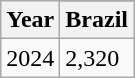<table class="wikitable">
<tr>
<th rowspan="2">Year</th>
</tr>
<tr>
<th>Brazil</th>
</tr>
<tr>
<td>2024</td>
<td>2,320</td>
</tr>
</table>
